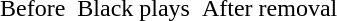<table border="0" cellspacing="0" cellpadding="0">
<tr valign="top">
<td><br></td>
<td>  </td>
<td><br></td>
<td>  </td>
<td><br></td>
</tr>
<tr valign="top">
<td>Before</td>
<td>  </td>
<td>Black plays</td>
<td>  </td>
<td>After removal</td>
</tr>
</table>
